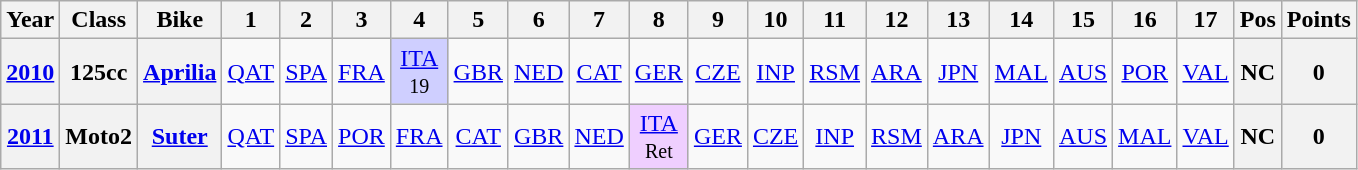<table class="wikitable" style="text-align:center">
<tr>
<th>Year</th>
<th>Class</th>
<th>Bike</th>
<th>1</th>
<th>2</th>
<th>3</th>
<th>4</th>
<th>5</th>
<th>6</th>
<th>7</th>
<th>8</th>
<th>9</th>
<th>10</th>
<th>11</th>
<th>12</th>
<th>13</th>
<th>14</th>
<th>15</th>
<th>16</th>
<th>17</th>
<th>Pos</th>
<th>Points</th>
</tr>
<tr>
<th align="left"><a href='#'>2010</a></th>
<th align="left">125cc</th>
<th align="left"><a href='#'>Aprilia</a></th>
<td><a href='#'>QAT</a></td>
<td><a href='#'>SPA</a></td>
<td><a href='#'>FRA</a></td>
<td style="background:#cfcfff;"><a href='#'>ITA</a><br><small>19</small></td>
<td><a href='#'>GBR</a></td>
<td><a href='#'>NED</a></td>
<td><a href='#'>CAT</a></td>
<td><a href='#'>GER</a></td>
<td><a href='#'>CZE</a></td>
<td><a href='#'>INP</a></td>
<td><a href='#'>RSM</a></td>
<td><a href='#'>ARA</a></td>
<td><a href='#'>JPN</a></td>
<td><a href='#'>MAL</a></td>
<td><a href='#'>AUS</a></td>
<td><a href='#'>POR</a></td>
<td><a href='#'>VAL</a></td>
<th>NC</th>
<th>0</th>
</tr>
<tr>
<th align="left"><a href='#'>2011</a></th>
<th align="left">Moto2</th>
<th align="left"><a href='#'>Suter</a></th>
<td><a href='#'>QAT</a></td>
<td><a href='#'>SPA</a></td>
<td><a href='#'>POR</a></td>
<td><a href='#'>FRA</a></td>
<td><a href='#'>CAT</a></td>
<td><a href='#'>GBR</a></td>
<td><a href='#'>NED</a></td>
<td style="background:#EFCFFF;"><a href='#'>ITA</a><br><small>Ret</small></td>
<td><a href='#'>GER</a></td>
<td><a href='#'>CZE</a></td>
<td><a href='#'>INP</a></td>
<td><a href='#'>RSM</a></td>
<td><a href='#'>ARA</a></td>
<td><a href='#'>JPN</a></td>
<td><a href='#'>AUS</a></td>
<td><a href='#'>MAL</a></td>
<td><a href='#'>VAL</a></td>
<th>NC</th>
<th>0</th>
</tr>
</table>
